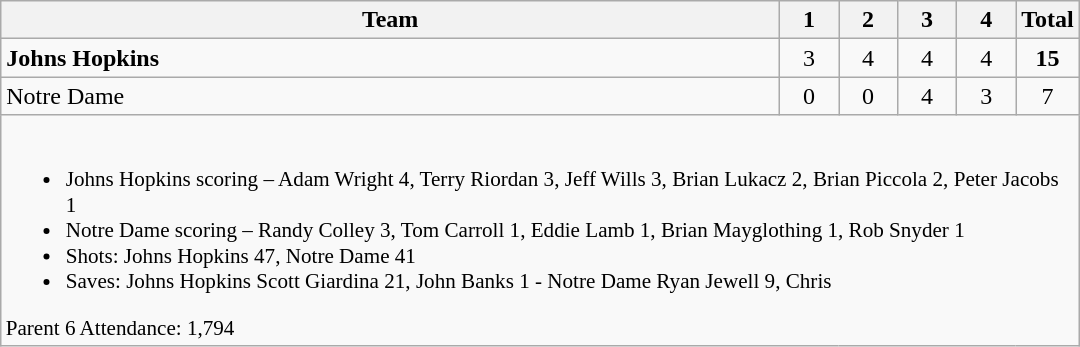<table class="wikitable" style="text-align:center; max-width:45em">
<tr>
<th>Team</th>
<th style="width:2em">1</th>
<th style="width:2em">2</th>
<th style="width:2em">3</th>
<th style="width:2em">4</th>
<th style="width:2em">Total</th>
</tr>
<tr>
<td style="text-align:left"><strong>Johns Hopkins</strong></td>
<td>3</td>
<td>4</td>
<td>4</td>
<td>4</td>
<td><strong>15</strong></td>
</tr>
<tr>
<td style="text-align:left">Notre Dame</td>
<td>0</td>
<td>0</td>
<td>4</td>
<td>3</td>
<td>7</td>
</tr>
<tr>
<td colspan=6 style="text-align:left; font-size:88%;"><br><ul><li>Johns Hopkins scoring – Adam Wright 4, Terry Riordan 3, Jeff Wills 3, Brian Lukacz 2, Brian Piccola 2, Peter Jacobs 1</li><li>Notre Dame scoring – Randy Colley 3, Tom Carroll 1, Eddie Lamb 1, Brian Mayglothing 1, Rob Snyder 1</li><li>Shots: Johns Hopkins 47, Notre Dame 41</li><li>Saves: Johns Hopkins Scott Giardina 21, John Banks 1 - Notre Dame Ryan Jewell 9, Chris</li></ul>Parent 6
Attendance: 1,794
</td>
</tr>
</table>
